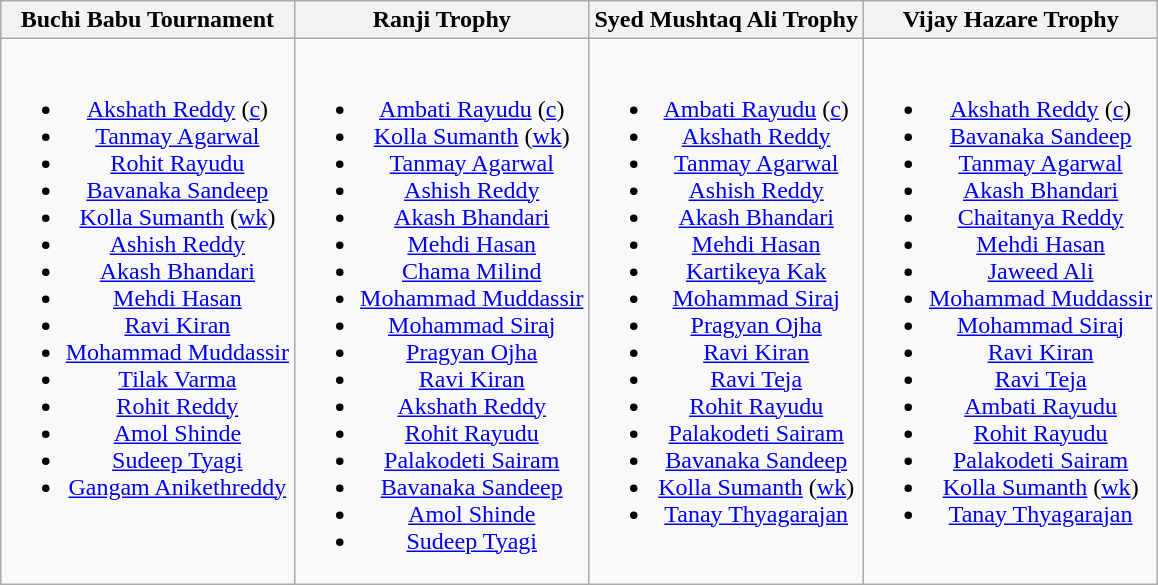<table class="wikitable" style="text-align:center; margin:auto">
<tr>
<th>Buchi Babu Tournament</th>
<th>Ranji Trophy</th>
<th>Syed Mushtaq Ali Trophy</th>
<th>Vijay Hazare Trophy</th>
</tr>
<tr style="vertical-align:top">
<td><br><ul><li><a href='#'>Akshath Reddy</a> (<a href='#'>c</a>)</li><li><a href='#'>Tanmay Agarwal</a></li><li><a href='#'>Rohit Rayudu</a></li><li><a href='#'>Bavanaka Sandeep</a></li><li><a href='#'>Kolla Sumanth</a> (<a href='#'>wk</a>)</li><li><a href='#'>Ashish Reddy</a></li><li><a href='#'>Akash Bhandari</a></li><li><a href='#'>Mehdi Hasan</a></li><li><a href='#'>Ravi Kiran</a></li><li><a href='#'>Mohammad Muddassir</a></li><li><a href='#'>Tilak Varma</a></li><li><a href='#'>Rohit Reddy</a></li><li><a href='#'>Amol Shinde</a></li><li><a href='#'>Sudeep Tyagi</a></li><li><a href='#'>Gangam Anikethreddy</a></li></ul></td>
<td><br><ul><li><a href='#'>Ambati Rayudu</a> (<a href='#'>c</a>)</li><li><a href='#'>Kolla Sumanth</a> (<a href='#'>wk</a>)</li><li><a href='#'>Tanmay Agarwal</a></li><li><a href='#'>Ashish Reddy</a></li><li><a href='#'>Akash Bhandari</a></li><li><a href='#'>Mehdi Hasan</a></li><li><a href='#'>Chama Milind</a></li><li><a href='#'>Mohammad Muddassir</a></li><li><a href='#'>Mohammad Siraj</a></li><li><a href='#'>Pragyan Ojha</a></li><li><a href='#'>Ravi Kiran</a></li><li><a href='#'>Akshath Reddy</a></li><li><a href='#'>Rohit Rayudu</a></li><li><a href='#'>Palakodeti Sairam</a></li><li><a href='#'>Bavanaka Sandeep</a></li><li><a href='#'>Amol Shinde</a></li><li><a href='#'>Sudeep Tyagi</a></li></ul></td>
<td><br><ul><li><a href='#'>Ambati Rayudu</a> (<a href='#'>c</a>)</li><li><a href='#'>Akshath Reddy</a></li><li><a href='#'>Tanmay Agarwal</a></li><li><a href='#'>Ashish Reddy</a></li><li><a href='#'>Akash Bhandari</a></li><li><a href='#'>Mehdi Hasan</a></li><li><a href='#'>Kartikeya Kak</a></li><li><a href='#'>Mohammad Siraj</a></li><li><a href='#'>Pragyan Ojha</a></li><li><a href='#'>Ravi Kiran</a></li><li><a href='#'>Ravi Teja</a></li><li><a href='#'>Rohit Rayudu</a></li><li><a href='#'>Palakodeti Sairam</a></li><li><a href='#'>Bavanaka Sandeep</a></li><li><a href='#'>Kolla Sumanth</a> (<a href='#'>wk</a>)</li><li><a href='#'>Tanay Thyagarajan</a></li></ul></td>
<td><br><ul><li><a href='#'>Akshath Reddy</a> (<a href='#'>c</a>)</li><li><a href='#'>Bavanaka Sandeep</a></li><li><a href='#'>Tanmay Agarwal</a></li><li><a href='#'>Akash Bhandari</a></li><li><a href='#'>Chaitanya Reddy</a></li><li><a href='#'>Mehdi Hasan</a></li><li><a href='#'>Jaweed Ali</a></li><li><a href='#'>Mohammad Muddassir</a></li><li><a href='#'>Mohammad Siraj</a></li><li><a href='#'>Ravi Kiran</a></li><li><a href='#'>Ravi Teja</a></li><li><a href='#'>Ambati Rayudu</a></li><li><a href='#'>Rohit Rayudu</a></li><li><a href='#'>Palakodeti Sairam</a></li><li><a href='#'>Kolla Sumanth</a> (<a href='#'>wk</a>)</li><li><a href='#'>Tanay Thyagarajan</a></li></ul></td>
</tr>
</table>
